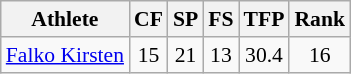<table class="wikitable" border="1" style="font-size:90%">
<tr>
<th>Athlete</th>
<th>CF</th>
<th>SP</th>
<th>FS</th>
<th>TFP</th>
<th>Rank</th>
</tr>
<tr align=center>
<td align=left><a href='#'>Falko Kirsten</a></td>
<td>15</td>
<td>21</td>
<td>13</td>
<td>30.4</td>
<td>16</td>
</tr>
</table>
